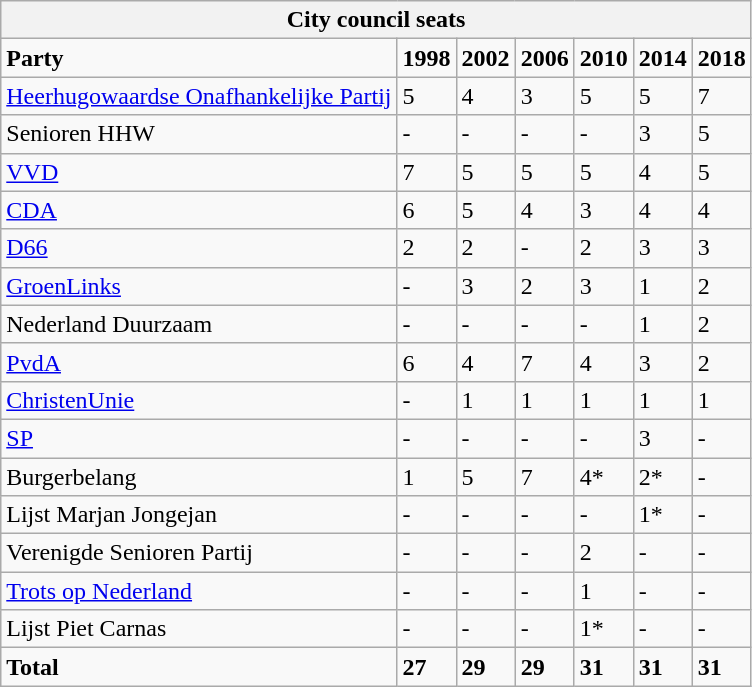<table class="wikitable">
<tr>
<th colspan="16"><strong>City council seats</strong></th>
</tr>
<tr>
<td><strong>Party</strong></td>
<td><strong>1998</strong></td>
<td><strong>2002</strong></td>
<td><strong>2006</strong></td>
<td><strong>2010</strong></td>
<td><strong>2014</strong></td>
<td><strong>2018</strong></td>
</tr>
<tr>
<td><a href='#'>Heerhugowaardse Onafhankelijke Partij</a></td>
<td>5</td>
<td>4</td>
<td>3</td>
<td>5</td>
<td>5</td>
<td>7</td>
</tr>
<tr>
<td>Senioren HHW</td>
<td>-</td>
<td>-</td>
<td>-</td>
<td>-</td>
<td>3</td>
<td>5</td>
</tr>
<tr>
<td><a href='#'>VVD</a></td>
<td>7</td>
<td>5</td>
<td>5</td>
<td>5</td>
<td>4</td>
<td>5</td>
</tr>
<tr>
<td><a href='#'>CDA</a></td>
<td>6</td>
<td>5</td>
<td>4</td>
<td>3</td>
<td>4</td>
<td>4</td>
</tr>
<tr>
<td><a href='#'>D66</a></td>
<td>2</td>
<td>2</td>
<td>-</td>
<td>2</td>
<td>3</td>
<td>3</td>
</tr>
<tr>
<td><a href='#'>GroenLinks</a></td>
<td>-</td>
<td>3</td>
<td>2</td>
<td>3</td>
<td>1</td>
<td>2</td>
</tr>
<tr>
<td>Nederland Duurzaam</td>
<td>-</td>
<td>-</td>
<td>-</td>
<td>-</td>
<td>1</td>
<td>2</td>
</tr>
<tr>
<td><a href='#'>PvdA</a></td>
<td>6</td>
<td>4</td>
<td>7</td>
<td>4</td>
<td>3</td>
<td>2</td>
</tr>
<tr>
<td><a href='#'>ChristenUnie</a></td>
<td>-</td>
<td>1</td>
<td>1</td>
<td>1</td>
<td>1</td>
<td>1</td>
</tr>
<tr>
<td><a href='#'>SP</a></td>
<td>-</td>
<td>-</td>
<td>-</td>
<td>-</td>
<td>3</td>
<td>-</td>
</tr>
<tr>
<td>Burgerbelang</td>
<td>1</td>
<td>5</td>
<td>7</td>
<td>4*</td>
<td>2*</td>
<td>-</td>
</tr>
<tr>
<td>Lijst Marjan Jongejan</td>
<td>-</td>
<td>-</td>
<td>-</td>
<td>-</td>
<td>1*</td>
<td>-</td>
</tr>
<tr>
<td>Verenigde Senioren Partij</td>
<td>-</td>
<td>-</td>
<td>-</td>
<td>2</td>
<td>-</td>
<td>-</td>
</tr>
<tr>
<td><a href='#'>Trots op Nederland</a></td>
<td>-</td>
<td>-</td>
<td>-</td>
<td>1</td>
<td>-</td>
<td>-</td>
</tr>
<tr>
<td>Lijst Piet Carnas</td>
<td>-</td>
<td>-</td>
<td>-</td>
<td>1*</td>
<td>-</td>
<td>-</td>
</tr>
<tr>
<td><strong>Total</strong></td>
<td><strong>27</strong></td>
<td><strong>29</strong></td>
<td><strong>29</strong></td>
<td><strong>31</strong></td>
<td><strong>31</strong></td>
<td><strong>31</strong></td>
</tr>
</table>
